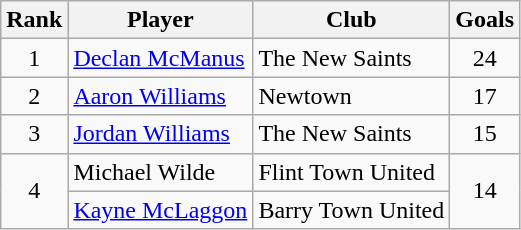<table class="wikitable" style="text-align:center">
<tr>
<th>Rank</th>
<th>Player</th>
<th>Club</th>
<th>Goals</th>
</tr>
<tr>
<td>1</td>
<td align="left"> <a href='#'>Declan McManus</a></td>
<td align="left">The New Saints</td>
<td>24</td>
</tr>
<tr>
<td>2</td>
<td align="left"> <a href='#'>Aaron Williams</a></td>
<td align="left">Newtown</td>
<td>17</td>
</tr>
<tr>
<td>3</td>
<td align="left"> <a href='#'>Jordan Williams</a></td>
<td align="left">The New Saints</td>
<td>15</td>
</tr>
<tr>
<td rowspan="2">4</td>
<td align="left"> Michael Wilde</td>
<td align="left">Flint Town United</td>
<td rowspan="2">14</td>
</tr>
<tr>
<td align="left"> <a href='#'>Kayne McLaggon</a></td>
<td align="left">Barry Town United</td>
</tr>
</table>
